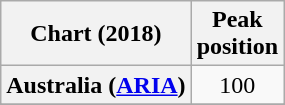<table class="wikitable plainrowheaders sortable" style="text-align:center">
<tr>
<th scope="col">Chart (2018)</th>
<th scope="col">Peak<br> position</th>
</tr>
<tr>
<th scope="row">Australia (<a href='#'>ARIA</a>)</th>
<td>100</td>
</tr>
<tr>
</tr>
<tr>
</tr>
<tr>
</tr>
<tr>
</tr>
</table>
